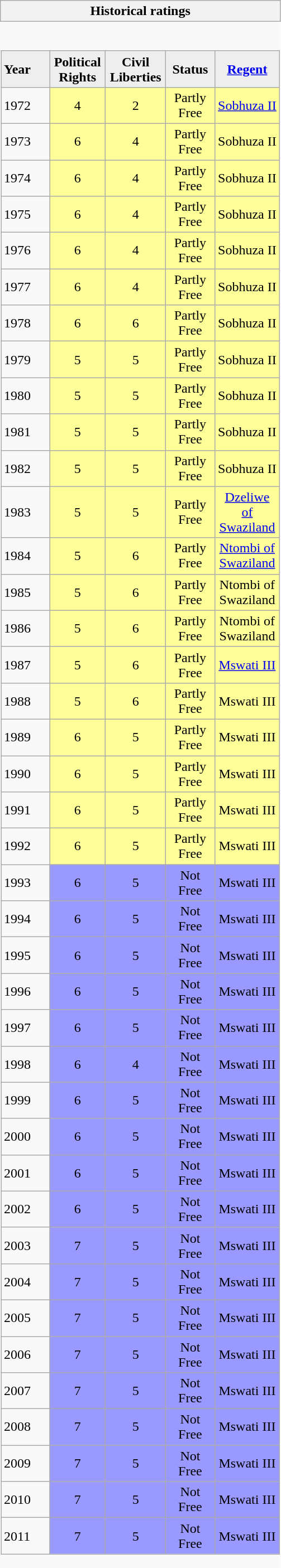<table class="wikitable collapsible collapsed" style="border:none; ">
<tr>
<th>Historical ratings</th>
</tr>
<tr>
<td style="padding:0; border:none;"><br><table class="wikitable sortable" width=100% style="border-collapse:collapse;">
<tr style="background:#eee; font-weight:bold; text-align:center;">
<td style="width:3em; text-align:left;">Year</td>
<td style="width:3em;">Political Rights</td>
<td style="width:3em;">Civil Liberties</td>
<td style="width:3em;">Status</td>
<td style="width:3em;"><a href='#'>Regent</a></td>
</tr>
<tr align=center>
<td align=left>1972</td>
<td style="background:#ff9;">4</td>
<td style="background:#ff9;">2</td>
<td style="background:#ff9;">Partly Free</td>
<td style="background:#ff9;"><a href='#'>Sobhuza II</a></td>
</tr>
<tr align=center>
<td align=left>1973</td>
<td style="background:#ff9;">6</td>
<td style="background:#ff9;">4</td>
<td style="background:#ff9;">Partly Free</td>
<td style="background:#ff9;">Sobhuza II</td>
</tr>
<tr align=center>
<td align=left>1974</td>
<td style="background:#ff9;">6</td>
<td style="background:#ff9;">4</td>
<td style="background:#ff9;">Partly Free</td>
<td style="background:#ff9;">Sobhuza II</td>
</tr>
<tr align=center>
<td align=left>1975</td>
<td style="background:#ff9;">6</td>
<td style="background:#ff9;">4</td>
<td style="background:#ff9;">Partly Free</td>
<td style="background:#ff9;">Sobhuza II</td>
</tr>
<tr align=center>
<td align=left>1976</td>
<td style="background:#ff9;">6</td>
<td style="background:#ff9;">4</td>
<td style="background:#ff9;">Partly Free</td>
<td style="background:#ff9;">Sobhuza II</td>
</tr>
<tr align=center>
<td align=left>1977</td>
<td style="background:#ff9;">6</td>
<td style="background:#ff9;">4</td>
<td style="background:#ff9;">Partly Free</td>
<td style="background:#ff9;">Sobhuza II</td>
</tr>
<tr align=center>
<td align=left>1978</td>
<td style="background:#ff9;">6</td>
<td style="background:#ff9;">6</td>
<td style="background:#ff9;">Partly Free</td>
<td style="background:#ff9;">Sobhuza II</td>
</tr>
<tr align=center>
<td align=left>1979</td>
<td style="background:#ff9;">5</td>
<td style="background:#ff9;">5</td>
<td style="background:#ff9;">Partly Free</td>
<td style="background:#ff9;">Sobhuza II</td>
</tr>
<tr align=center>
<td align=left>1980</td>
<td style="background:#ff9;">5</td>
<td style="background:#ff9;">5</td>
<td style="background:#ff9;">Partly Free</td>
<td style="background:#ff9;">Sobhuza II</td>
</tr>
<tr align=center>
<td align=left>1981</td>
<td style="background:#ff9;">5</td>
<td style="background:#ff9;">5</td>
<td style="background:#ff9;">Partly Free</td>
<td style="background:#ff9;">Sobhuza II</td>
</tr>
<tr align=center>
<td align=left>1982</td>
<td style="background:#ff9;">5</td>
<td style="background:#ff9;">5</td>
<td style="background:#ff9;">Partly Free</td>
<td style="background:#ff9;">Sobhuza II</td>
</tr>
<tr align=center>
<td align=left>1983</td>
<td style="background:#ff9;">5</td>
<td style="background:#ff9;">5</td>
<td style="background:#ff9;">Partly Free</td>
<td style="background:#ff9;"><a href='#'>Dzeliwe of Swaziland</a></td>
</tr>
<tr align=center>
<td align=left>1984</td>
<td style="background:#ff9;">5</td>
<td style="background:#ff9;">6</td>
<td style="background:#ff9;">Partly Free</td>
<td style="background:#ff9;"><a href='#'>Ntombi of Swaziland</a></td>
</tr>
<tr align=center>
<td align=left>1985</td>
<td style="background:#ff9;">5</td>
<td style="background:#ff9;">6</td>
<td style="background:#ff9;">Partly Free</td>
<td style="background:#ff9;">Ntombi of Swaziland</td>
</tr>
<tr align=center>
<td align=left>1986</td>
<td style="background:#ff9;">5</td>
<td style="background:#ff9;">6</td>
<td style="background:#ff9;">Partly Free</td>
<td style="background:#ff9;">Ntombi of Swaziland</td>
</tr>
<tr align=center>
<td align=left>1987</td>
<td style="background:#ff9;">5</td>
<td style="background:#ff9;">6</td>
<td style="background:#ff9;">Partly Free</td>
<td style="background:#ff9;"><a href='#'>Mswati III</a></td>
</tr>
<tr align=center>
<td align=left>1988</td>
<td style="background:#ff9;">5</td>
<td style="background:#ff9;">6</td>
<td style="background:#ff9;">Partly Free</td>
<td style="background:#ff9;">Mswati III</td>
</tr>
<tr align=center>
<td align=left>1989</td>
<td style="background:#ff9;">6</td>
<td style="background:#ff9;">5</td>
<td style="background:#ff9;">Partly Free</td>
<td style="background:#ff9;">Mswati III</td>
</tr>
<tr align=center>
<td align=left>1990</td>
<td style="background:#ff9;">6</td>
<td style="background:#ff9;">5</td>
<td style="background:#ff9;">Partly Free</td>
<td style="background:#ff9;">Mswati III</td>
</tr>
<tr align=center>
<td align=left>1991</td>
<td style="background:#ff9;">6</td>
<td style="background:#ff9;">5</td>
<td style="background:#ff9;">Partly Free</td>
<td style="background:#ff9;">Mswati III</td>
</tr>
<tr align=center>
<td align=left>1992</td>
<td style="background:#ff9;">6</td>
<td style="background:#ff9;">5</td>
<td style="background:#ff9;">Partly Free</td>
<td style="background:#ff9;">Mswati III</td>
</tr>
<tr align=center>
<td align=left>1993</td>
<td style="background:#99f;">6</td>
<td style="background:#99f;">5</td>
<td style="background:#99f;">Not Free</td>
<td style="background:#99f;">Mswati III</td>
</tr>
<tr align=center>
<td align=left>1994</td>
<td style="background:#99f;">6</td>
<td style="background:#99f;">5</td>
<td style="background:#99f;">Not Free</td>
<td style="background:#99f;">Mswati III</td>
</tr>
<tr align=center>
<td align=left>1995</td>
<td style="background:#99f;">6</td>
<td style="background:#99f;">5</td>
<td style="background:#99f;">Not Free</td>
<td style="background:#99f;">Mswati III</td>
</tr>
<tr align=center>
<td align=left>1996</td>
<td style="background:#99f;">6</td>
<td style="background:#99f;">5</td>
<td style="background:#99f;">Not Free</td>
<td style="background:#99f;">Mswati III</td>
</tr>
<tr align=center>
<td align=left>1997</td>
<td style="background:#99f;">6</td>
<td style="background:#99f;">5</td>
<td style="background:#99f;">Not Free</td>
<td style="background:#99f;">Mswati III</td>
</tr>
<tr align=center>
<td align=left>1998</td>
<td style="background:#99f;">6</td>
<td style="background:#99f;">4</td>
<td style="background:#99f;">Not Free</td>
<td style="background:#99f;">Mswati III</td>
</tr>
<tr align=center>
<td align=left>1999</td>
<td style="background:#99f;">6</td>
<td style="background:#99f;">5</td>
<td style="background:#99f;">Not Free</td>
<td style="background:#99f;">Mswati III</td>
</tr>
<tr align=center>
<td align=left>2000</td>
<td style="background:#99f;">6</td>
<td style="background:#99f;">5</td>
<td style="background:#99f;">Not Free</td>
<td style="background:#99f;">Mswati III</td>
</tr>
<tr align=center>
<td align=left>2001</td>
<td style="background:#99f;">6</td>
<td style="background:#99f;">5</td>
<td style="background:#99f;">Not Free</td>
<td style="background:#99f;">Mswati III</td>
</tr>
<tr align=center>
<td align=left>2002</td>
<td style="background:#99f;">6</td>
<td style="background:#99f;">5</td>
<td style="background:#99f;">Not Free</td>
<td style="background:#99f;">Mswati III</td>
</tr>
<tr align=center>
<td align=left>2003</td>
<td style="background:#99f;">7</td>
<td style="background:#99f;">5</td>
<td style="background:#99f;">Not Free</td>
<td style="background:#99f;">Mswati III</td>
</tr>
<tr align=center>
<td align=left>2004</td>
<td style="background:#99f;">7</td>
<td style="background:#99f;">5</td>
<td style="background:#99f;">Not Free</td>
<td style="background:#99f;">Mswati III</td>
</tr>
<tr align=center>
<td align=left>2005</td>
<td style="background:#99f;">7</td>
<td style="background:#99f;">5</td>
<td style="background:#99f;">Not Free</td>
<td style="background:#99f;">Mswati III</td>
</tr>
<tr align=center>
<td align=left>2006</td>
<td style="background:#99f;">7</td>
<td style="background:#99f;">5</td>
<td style="background:#99f;">Not Free</td>
<td style="background:#99f;">Mswati III</td>
</tr>
<tr align=center>
<td align=left>2007</td>
<td style="background:#99f;">7</td>
<td style="background:#99f;">5</td>
<td style="background:#99f;">Not Free</td>
<td style="background:#99f;">Mswati III</td>
</tr>
<tr align=center>
<td align=left>2008</td>
<td style="background:#99f;">7</td>
<td style="background:#99f;">5</td>
<td style="background:#99f;">Not Free</td>
<td style="background:#99f;">Mswati III</td>
</tr>
<tr align=center>
<td align=left>2009</td>
<td style="background:#99f;">7</td>
<td style="background:#99f;">5</td>
<td style="background:#99f;">Not Free</td>
<td style="background:#99f;">Mswati III</td>
</tr>
<tr align=center>
<td align=left>2010</td>
<td style="background:#99f;">7</td>
<td style="background:#99f;">5</td>
<td style="background:#99f;">Not Free</td>
<td style="background:#99f;">Mswati III</td>
</tr>
<tr align=center>
<td align=left>2011</td>
<td style="background:#99f;">7</td>
<td style="background:#99f;">5</td>
<td style="background:#99f;">Not Free</td>
<td style="background:#99f;">Mswati III</td>
</tr>
</table>
</td>
</tr>
</table>
